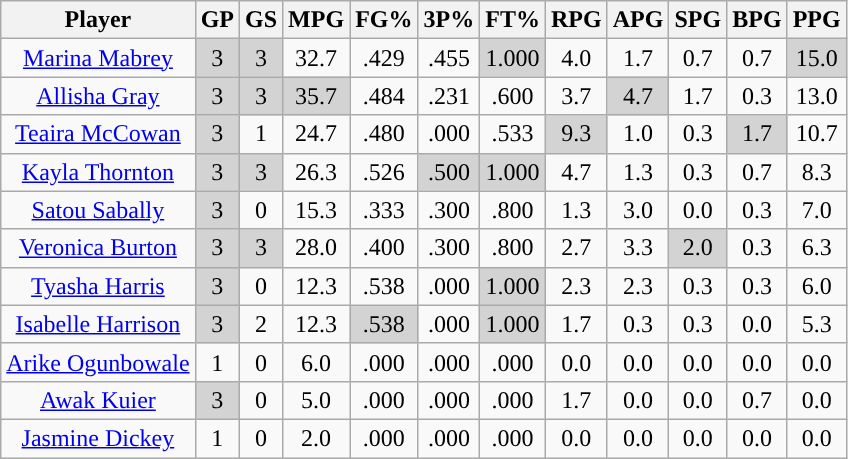<table class="wikitable sortable" style="text-align:center">
<tr>
<th>Player</th>
<th>GP</th>
<th>GS</th>
<th>MPG</th>
<th>FG%</th>
<th>3P%</th>
<th>FT%</th>
<th>RPG</th>
<th>APG</th>
<th>SPG</th>
<th>BPG</th>
<th>PPG</th>
</tr>
<tr>
<td><a href='#'>Marina Mabrey</a></td>
<td style="background:#D3D3D3;">3</td>
<td style="background:#D3D3D3;">3</td>
<td>32.7</td>
<td>.429</td>
<td>.455</td>
<td style="background:#D3D3D3;">1.000</td>
<td>4.0</td>
<td>1.7</td>
<td>0.7</td>
<td>0.7</td>
<td style="background:#D3D3D3;">15.0</td>
</tr>
<tr>
<td><a href='#'>Allisha Gray</a></td>
<td style="background:#D3D3D3;">3</td>
<td style="background:#D3D3D3;">3</td>
<td style="background:#D3D3D3;">35.7</td>
<td>.484</td>
<td>.231</td>
<td>.600</td>
<td>3.7</td>
<td style="background:#D3D3D3;">4.7</td>
<td>1.7</td>
<td>0.3</td>
<td>13.0</td>
</tr>
<tr>
<td><a href='#'>Teaira McCowan</a></td>
<td style="background:#D3D3D3;">3</td>
<td>1</td>
<td>24.7</td>
<td>.480</td>
<td>.000</td>
<td>.533</td>
<td style="background:#D3D3D3;">9.3</td>
<td>1.0</td>
<td>0.3</td>
<td style="background:#D3D3D3;">1.7</td>
<td>10.7</td>
</tr>
<tr>
<td><a href='#'>Kayla Thornton</a></td>
<td style="background:#D3D3D3;">3</td>
<td style="background:#D3D3D3;">3</td>
<td>26.3</td>
<td>.526</td>
<td style="background:#D3D3D3;">.500</td>
<td style="background:#D3D3D3;">1.000</td>
<td>4.7</td>
<td>1.3</td>
<td>0.3</td>
<td>0.7</td>
<td>8.3</td>
</tr>
<tr>
<td><a href='#'>Satou Sabally</a></td>
<td style="background:#D3D3D3;">3</td>
<td>0</td>
<td>15.3</td>
<td>.333</td>
<td>.300</td>
<td>.800</td>
<td>1.3</td>
<td>3.0</td>
<td>0.0</td>
<td>0.3</td>
<td>7.0</td>
</tr>
<tr>
<td><a href='#'>Veronica Burton</a></td>
<td style="background:#D3D3D3;">3</td>
<td style="background:#D3D3D3;">3</td>
<td>28.0</td>
<td>.400</td>
<td>.300</td>
<td>.800</td>
<td>2.7</td>
<td>3.3</td>
<td style="background:#D3D3D3;">2.0</td>
<td>0.3</td>
<td>6.3</td>
</tr>
<tr>
<td><a href='#'>Tyasha Harris</a></td>
<td style="background:#D3D3D3;">3</td>
<td>0</td>
<td>12.3</td>
<td>.538</td>
<td>.000</td>
<td style="background:#D3D3D3;">1.000</td>
<td>2.3</td>
<td>2.3</td>
<td>0.3</td>
<td>0.3</td>
<td>6.0</td>
</tr>
<tr>
<td><a href='#'>Isabelle Harrison</a></td>
<td style="background:#D3D3D3;">3</td>
<td>2</td>
<td>12.3</td>
<td style="background:#D3D3D3;">.538</td>
<td>.000</td>
<td style="background:#D3D3D3;">1.000</td>
<td>1.7</td>
<td>0.3</td>
<td>0.3</td>
<td>0.0</td>
<td>5.3</td>
</tr>
<tr>
<td><a href='#'>Arike Ogunbowale</a></td>
<td>1</td>
<td>0</td>
<td>6.0</td>
<td>.000</td>
<td>.000</td>
<td>.000</td>
<td>0.0</td>
<td>0.0</td>
<td>0.0</td>
<td>0.0</td>
<td>0.0</td>
</tr>
<tr>
<td><a href='#'>Awak Kuier</a></td>
<td style="background:#D3D3D3;">3</td>
<td>0</td>
<td>5.0</td>
<td>.000</td>
<td>.000</td>
<td>.000</td>
<td>1.7</td>
<td>0.0</td>
<td>0.0</td>
<td>0.7</td>
<td>0.0</td>
</tr>
<tr>
<td><a href='#'>Jasmine Dickey</a></td>
<td>1</td>
<td>0</td>
<td>2.0</td>
<td>.000</td>
<td>.000</td>
<td>.000</td>
<td>0.0</td>
<td>0.0</td>
<td>0.0</td>
<td>0.0</td>
<td>0.0</td>
</tr>
</table>
